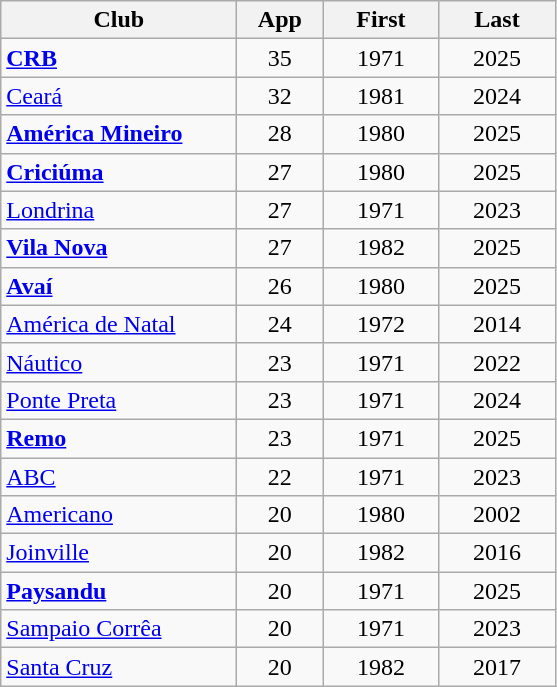<table class="wikitable sortable">
<tr>
<th width=150px>Club</th>
<th width=50px>App</th>
<th width=70px>First</th>
<th width=70px>Last</th>
</tr>
<tr>
<td><strong><a href='#'>CRB</a></strong></td>
<td align=center>35</td>
<td align=center>1971</td>
<td align=center>2025</td>
</tr>
<tr>
<td><a href='#'>Ceará</a></td>
<td align=center>32</td>
<td align=center>1981</td>
<td align=center>2024</td>
</tr>
<tr>
<td><strong><a href='#'>América Mineiro</a></strong></td>
<td align=center>28</td>
<td align=center>1980</td>
<td align=center>2025</td>
</tr>
<tr>
<td><strong><a href='#'>Criciúma</a></strong></td>
<td align=center>27</td>
<td align=center>1980</td>
<td align=center>2025</td>
</tr>
<tr>
<td><a href='#'>Londrina</a></td>
<td align=center>27</td>
<td align=center>1971</td>
<td align=center>2023</td>
</tr>
<tr>
<td><strong><a href='#'>Vila Nova</a></strong></td>
<td align=center>27</td>
<td align=center>1982</td>
<td align=center>2025</td>
</tr>
<tr>
<td><strong><a href='#'>Avaí</a></strong></td>
<td align=center>26</td>
<td align=center>1980</td>
<td align=center>2025</td>
</tr>
<tr>
<td><a href='#'>América de Natal</a></td>
<td align=center>24</td>
<td align=center>1972</td>
<td align=center>2014</td>
</tr>
<tr>
<td><a href='#'>Náutico</a></td>
<td align=center>23</td>
<td align=center>1971</td>
<td align=center>2022</td>
</tr>
<tr>
<td><a href='#'>Ponte Preta</a></td>
<td align=center>23</td>
<td align=center>1971</td>
<td align=center>2024</td>
</tr>
<tr>
<td><strong><a href='#'>Remo</a></strong></td>
<td align=center>23</td>
<td align=center>1971</td>
<td align=center>2025</td>
</tr>
<tr>
<td><a href='#'>ABC</a></td>
<td align=center>22</td>
<td align=center>1971</td>
<td align=center>2023</td>
</tr>
<tr>
<td><a href='#'>Americano</a></td>
<td align=center>20</td>
<td align=center>1980</td>
<td align=center>2002</td>
</tr>
<tr>
<td><a href='#'>Joinville</a></td>
<td align=center>20</td>
<td align=center>1982</td>
<td align=center>2016</td>
</tr>
<tr>
<td><strong><a href='#'>Paysandu</a></strong></td>
<td align=center>20</td>
<td align=center>1971</td>
<td align=center>2025</td>
</tr>
<tr>
<td><a href='#'>Sampaio Corrêa</a></td>
<td align=center>20</td>
<td align=center>1971</td>
<td align=center>2023</td>
</tr>
<tr>
<td><a href='#'>Santa Cruz</a></td>
<td align=center>20</td>
<td align=center>1982</td>
<td align=center>2017</td>
</tr>
</table>
